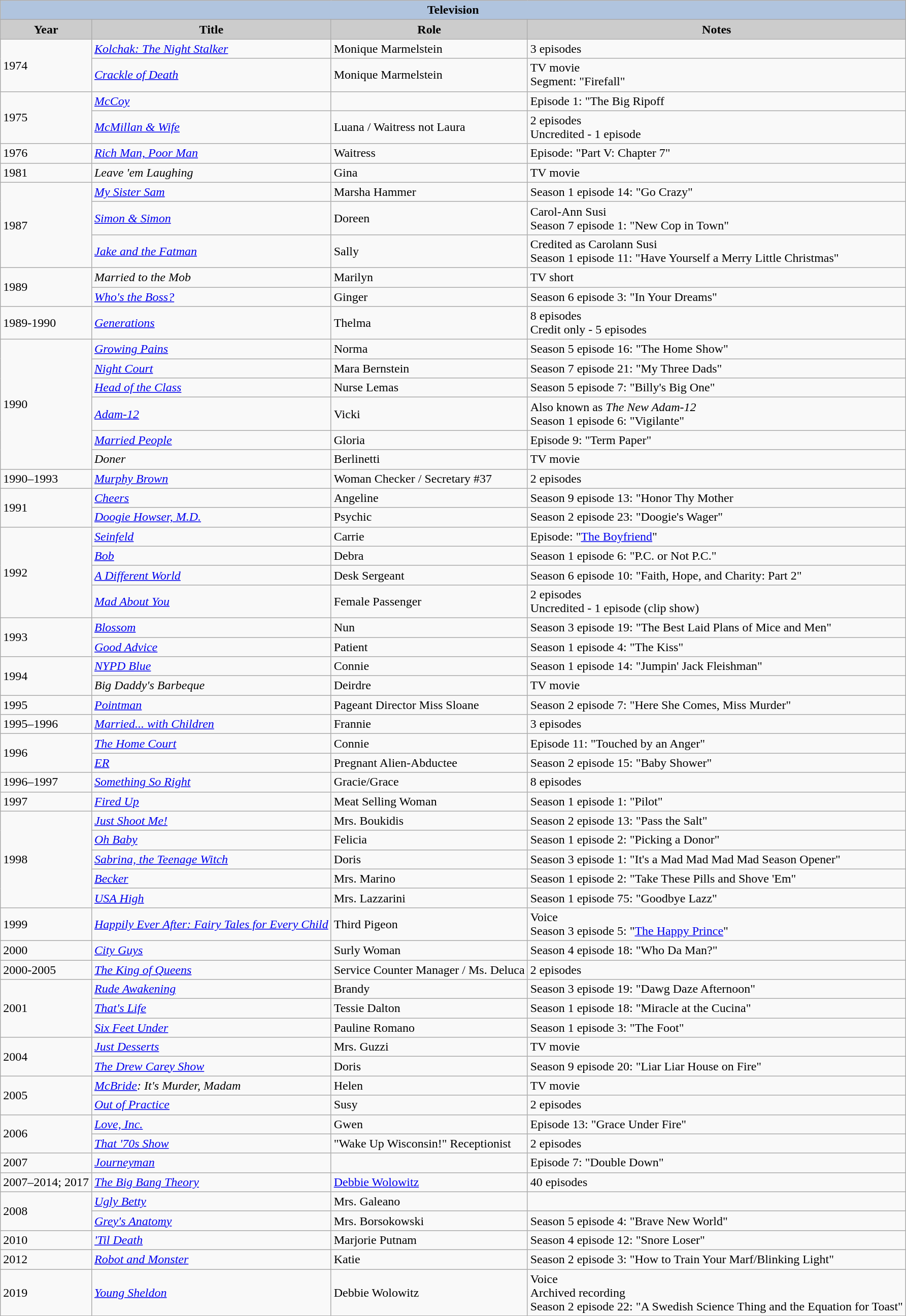<table class="wikitable">
<tr style="text-align:center;">
<th colspan="4" style="background:#B0C4DE;">Television</th>
</tr>
<tr style="text-align:center;">
<th style="background:#ccc;">Year</th>
<th style="background:#ccc;">Title</th>
<th style="background:#ccc;">Role</th>
<th style="background:#ccc;">Notes</th>
</tr>
<tr>
<td rowspan=2>1974</td>
<td><em><a href='#'>Kolchak: The Night Stalker</a></em></td>
<td>Monique Marmelstein</td>
<td>3 episodes</td>
</tr>
<tr>
<td><em><a href='#'>Crackle of Death</a></em></td>
<td>Monique Marmelstein</td>
<td>TV movie<br> Segment: "Firefall"</td>
</tr>
<tr>
<td rowspan="2">1975</td>
<td><em><a href='#'>McCoy</a></em></td>
<td></td>
<td>Episode 1: "The Big Ripoff</td>
</tr>
<tr>
<td><em><a href='#'>McMillan & Wife</a></em></td>
<td>Luana / Waitress not Laura</td>
<td>2 episodes<br> Uncredited - 1 episode</td>
</tr>
<tr>
<td>1976</td>
<td><em><a href='#'>Rich Man, Poor Man</a></em></td>
<td>Waitress</td>
<td>Episode: "Part V: Chapter 7"</td>
</tr>
<tr>
<td>1981</td>
<td><em>Leave 'em Laughing</em></td>
<td>Gina</td>
<td>TV movie</td>
</tr>
<tr>
<td rowspan="3">1987</td>
<td><em><a href='#'>My Sister Sam</a></em></td>
<td>Marsha Hammer</td>
<td>Season 1 episode 14: "Go Crazy"</td>
</tr>
<tr>
<td><em><a href='#'>Simon & Simon</a></em></td>
<td>Doreen</td>
<td>Carol-Ann Susi<br> Season 7 episode 1: "New Cop in Town"</td>
</tr>
<tr>
<td><em><a href='#'>Jake and the Fatman</a></em></td>
<td>Sally</td>
<td>Credited as Carolann Susi<br> Season 1 episode 11: "Have Yourself a Merry Little Christmas"</td>
</tr>
<tr>
<td rowspan=2>1989</td>
<td><em>Married to the Mob</em></td>
<td>Marilyn</td>
<td>TV short</td>
</tr>
<tr>
<td><em><a href='#'>Who's the Boss?</a></em></td>
<td>Ginger</td>
<td>Season 6 episode 3: "In Your Dreams"</td>
</tr>
<tr>
<td>1989-1990</td>
<td><em><a href='#'>Generations</a></em></td>
<td>Thelma</td>
<td>8 episodes<br> Credit only - 5 episodes</td>
</tr>
<tr>
<td rowspan="6">1990</td>
<td><em><a href='#'>Growing Pains</a></em></td>
<td>Norma</td>
<td>Season 5 episode 16: "The Home Show"</td>
</tr>
<tr>
<td><em><a href='#'>Night Court</a></em></td>
<td>Mara Bernstein</td>
<td>Season 7 episode 21: "My Three Dads"</td>
</tr>
<tr>
<td><em><a href='#'>Head of the Class</a></em></td>
<td>Nurse Lemas</td>
<td>Season 5 episode 7: "Billy's Big One"</td>
</tr>
<tr>
<td><em><a href='#'>Adam-12</a></em></td>
<td>Vicki</td>
<td>Also known as <em>The New Adam-12</em><br> Season 1 episode 6: "Vigilante"</td>
</tr>
<tr>
<td><em><a href='#'>Married People</a></em></td>
<td>Gloria</td>
<td>Episode 9: "Term Paper"</td>
</tr>
<tr>
<td><em>Doner</em></td>
<td>Berlinetti</td>
<td>TV movie</td>
</tr>
<tr>
<td>1990–1993</td>
<td><em><a href='#'>Murphy Brown</a></em></td>
<td>Woman Checker / Secretary #37</td>
<td>2 episodes</td>
</tr>
<tr>
<td rowspan="2">1991</td>
<td><em><a href='#'>Cheers</a></em></td>
<td>Angeline</td>
<td>Season 9 episode 13: "Honor Thy Mother</td>
</tr>
<tr>
<td><em><a href='#'>Doogie Howser, M.D.</a></em></td>
<td>Psychic</td>
<td>Season 2 episode 23: "Doogie's Wager"</td>
</tr>
<tr>
<td rowspan="4">1992</td>
<td><em><a href='#'>Seinfeld</a></em></td>
<td>Carrie</td>
<td>Episode: "<a href='#'>The Boyfriend</a>"</td>
</tr>
<tr>
<td><em><a href='#'>Bob</a></em></td>
<td>Debra</td>
<td>Season 1 episode 6: "P.C. or Not P.C."</td>
</tr>
<tr>
<td><em><a href='#'>A Different World</a></em></td>
<td>Desk Sergeant</td>
<td>Season 6 episode 10: "Faith, Hope, and Charity: Part 2"</td>
</tr>
<tr>
<td><em><a href='#'>Mad About You</a></em></td>
<td>Female Passenger</td>
<td>2 episodes<br> Uncredited - 1 episode (clip show)</td>
</tr>
<tr>
<td rowspan="2">1993</td>
<td><em><a href='#'>Blossom</a></em></td>
<td>Nun</td>
<td>Season 3 episode 19: "The Best Laid Plans of Mice and Men"</td>
</tr>
<tr>
<td><em><a href='#'>Good Advice</a></em></td>
<td>Patient</td>
<td>Season 1 episode 4: "The Kiss"</td>
</tr>
<tr>
<td rowspan=2>1994</td>
<td><em><a href='#'>NYPD Blue</a></em></td>
<td>Connie</td>
<td>Season 1 episode 14: "Jumpin' Jack Fleishman"</td>
</tr>
<tr>
<td><em>Big Daddy's Barbeque</em></td>
<td>Deirdre</td>
<td>TV movie</td>
</tr>
<tr>
<td>1995</td>
<td><em><a href='#'>Pointman</a></em></td>
<td>Pageant Director Miss Sloane</td>
<td>Season 2 episode 7: "Here She Comes, Miss Murder"</td>
</tr>
<tr>
<td>1995–1996</td>
<td><em><a href='#'>Married... with Children</a></em></td>
<td>Frannie</td>
<td>3 episodes</td>
</tr>
<tr>
<td rowspan="2">1996</td>
<td><em><a href='#'>The Home Court</a></em></td>
<td>Connie</td>
<td>Episode 11: "Touched by an Anger"</td>
</tr>
<tr>
<td><em><a href='#'>ER</a></em></td>
<td>Pregnant Alien-Abductee</td>
<td>Season 2 episode 15: "Baby Shower"</td>
</tr>
<tr>
<td>1996–1997</td>
<td><em><a href='#'>Something So Right</a></em></td>
<td>Gracie/Grace</td>
<td>8 episodes</td>
</tr>
<tr>
<td>1997</td>
<td><em><a href='#'>Fired Up</a></em></td>
<td>Meat Selling Woman</td>
<td>Season 1 episode 1: "Pilot"</td>
</tr>
<tr>
<td rowspan="5">1998</td>
<td><em><a href='#'>Just Shoot Me!</a></em></td>
<td>Mrs. Boukidis</td>
<td>Season 2 episode 13: "Pass the Salt"</td>
</tr>
<tr>
<td><em><a href='#'>Oh Baby</a></em></td>
<td>Felicia</td>
<td>Season 1 episode 2: "Picking a Donor"</td>
</tr>
<tr>
<td><em><a href='#'>Sabrina, the Teenage Witch</a></em></td>
<td>Doris</td>
<td>Season 3 episode 1: "It's a Mad Mad Mad Mad Season Opener"</td>
</tr>
<tr>
<td><em><a href='#'>Becker</a></em></td>
<td>Mrs. Marino</td>
<td>Season 1 episode 2: "Take These Pills and Shove 'Em"</td>
</tr>
<tr>
<td><em><a href='#'>USA High</a></em></td>
<td>Mrs. Lazzarini</td>
<td>Season 1 episode 75: "Goodbye Lazz"</td>
</tr>
<tr>
<td>1999</td>
<td><em><a href='#'>Happily Ever After: Fairy Tales for Every Child</a></em></td>
<td>Third Pigeon</td>
<td>Voice<br> Season 3 episode 5: "<a href='#'>The Happy Prince</a>"</td>
</tr>
<tr>
<td>2000</td>
<td><em><a href='#'>City Guys</a></em></td>
<td>Surly Woman</td>
<td>Season 4 episode 18: "Who Da Man?"</td>
</tr>
<tr>
<td>2000-2005</td>
<td><em><a href='#'>The King of Queens</a></em></td>
<td>Service Counter Manager / Ms. Deluca</td>
<td>2 episodes</td>
</tr>
<tr>
<td rowspan="3">2001</td>
<td><em><a href='#'>Rude Awakening</a></em></td>
<td>Brandy</td>
<td>Season 3 episode 19: "Dawg Daze Afternoon"</td>
</tr>
<tr>
<td><em><a href='#'>That's Life</a></em></td>
<td>Tessie Dalton</td>
<td>Season 1 episode 18: "Miracle at the Cucina"</td>
</tr>
<tr>
<td><em><a href='#'>Six Feet Under</a></em></td>
<td>Pauline Romano</td>
<td>Season 1 episode 3: "The Foot"</td>
</tr>
<tr>
<td rowspan=2>2004</td>
<td><em><a href='#'>Just Desserts</a></em></td>
<td>Mrs. Guzzi</td>
<td>TV movie</td>
</tr>
<tr>
<td><em><a href='#'>The Drew Carey Show</a></em></td>
<td>Doris</td>
<td>Season 9 episode 20: "Liar Liar House on Fire"</td>
</tr>
<tr>
<td rowspan=2>2005</td>
<td><em><a href='#'>McBride</a>: It's Murder, Madam</em></td>
<td>Helen</td>
<td>TV movie</td>
</tr>
<tr>
<td><em><a href='#'>Out of Practice</a></em></td>
<td>Susy</td>
<td>2 episodes</td>
</tr>
<tr>
<td rowspan="2">2006</td>
<td><em><a href='#'>Love, Inc.</a></em></td>
<td>Gwen</td>
<td>Episode 13: "Grace Under Fire"</td>
</tr>
<tr>
<td><em><a href='#'>That '70s Show</a></em></td>
<td>"Wake Up Wisconsin!" Receptionist</td>
<td>2 episodes</td>
</tr>
<tr>
<td>2007</td>
<td><em><a href='#'>Journeyman</a></em></td>
<td></td>
<td>Episode 7: "Double Down"</td>
</tr>
<tr>
<td>2007–2014; 2017</td>
<td><em><a href='#'>The Big Bang Theory</a></em></td>
<td><a href='#'>Debbie Wolowitz</a></td>
<td>40 episodes</td>
</tr>
<tr>
<td rowspan="2">2008</td>
<td><em><a href='#'>Ugly Betty</a></em></td>
<td>Mrs. Galeano</td>
<td></td>
</tr>
<tr>
<td><em><a href='#'>Grey's Anatomy</a></em></td>
<td>Mrs. Borsokowski</td>
<td>Season 5 episode 4: "Brave New World"</td>
</tr>
<tr>
<td>2010</td>
<td><em><a href='#'>'Til Death</a></em></td>
<td>Marjorie Putnam</td>
<td>Season 4 episode 12: "Snore Loser"</td>
</tr>
<tr>
<td>2012</td>
<td><em><a href='#'>Robot and Monster</a></em></td>
<td>Katie</td>
<td>Season 2 episode 3: "How to Train Your Marf/Blinking Light"</td>
</tr>
<tr>
<td>2019</td>
<td><em><a href='#'>Young Sheldon</a></em></td>
<td>Debbie Wolowitz</td>
<td>Voice<br> Archived recording<br> Season 2 episode 22: "A Swedish Science Thing and the Equation for Toast"</td>
</tr>
</table>
